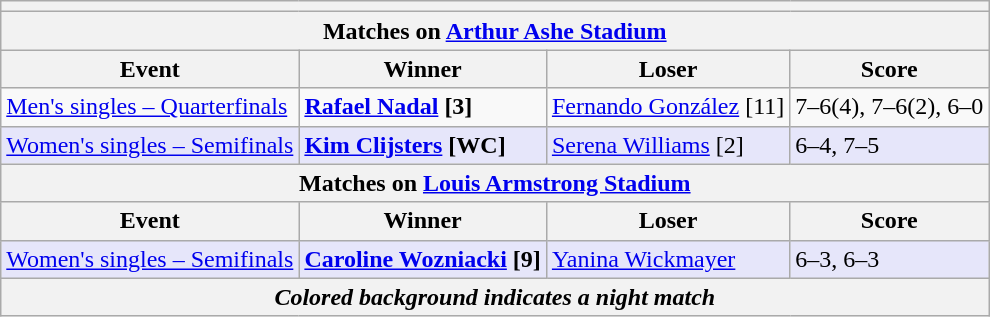<table class="wikitable collapsible uncollapsed">
<tr>
<th colspan=4></th>
</tr>
<tr>
<th colspan=4><strong>Matches on <a href='#'>Arthur Ashe Stadium</a></strong></th>
</tr>
<tr>
<th>Event</th>
<th>Winner</th>
<th>Loser</th>
<th>Score</th>
</tr>
<tr align=left>
<td><a href='#'>Men's singles – Quarterfinals</a></td>
<td> <strong><a href='#'>Rafael Nadal</a> [3]</strong></td>
<td> <a href='#'>Fernando González</a> [11]</td>
<td>7–6(4), 7–6(2), 6–0</td>
</tr>
<tr style="text-align:left; background:lavender;">
<td><a href='#'>Women's singles – Semifinals</a></td>
<td> <strong><a href='#'>Kim Clijsters</a> [WC]</strong></td>
<td> <a href='#'>Serena Williams</a> [2]</td>
<td>6–4, 7–5</td>
</tr>
<tr>
<th colspan=4><strong>Matches on <a href='#'>Louis Armstrong Stadium</a></strong></th>
</tr>
<tr>
<th>Event</th>
<th>Winner</th>
<th>Loser</th>
<th>Score</th>
</tr>
<tr style="text-align:left; background:lavender;">
<td><a href='#'>Women's singles – Semifinals</a></td>
<td> <strong><a href='#'>Caroline Wozniacki</a> [9]</strong></td>
<td> <a href='#'>Yanina Wickmayer</a></td>
<td>6–3, 6–3</td>
</tr>
<tr>
<th colspan=4><em>Colored background indicates a night match</em></th>
</tr>
</table>
